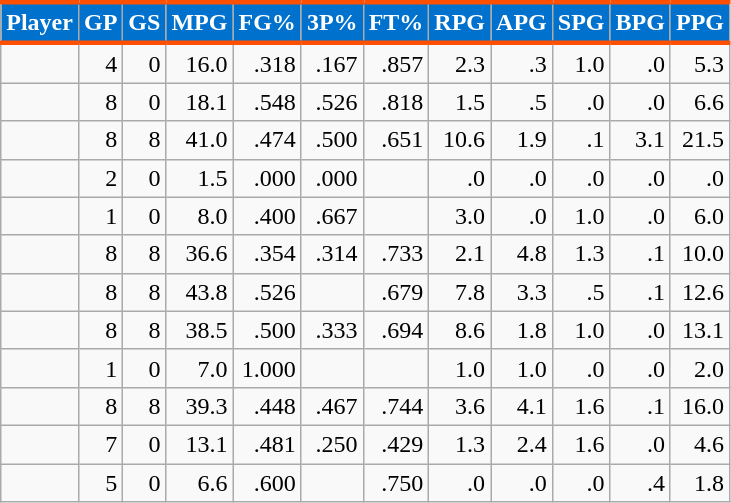<table class="wikitable sortable" style="text-align:right;">
<tr>
<th style="background:#0072CE; color:#FFFFFF; border-top:#FE5000 3px solid; border-bottom:#FE5000 3px solid;">Player</th>
<th style="background:#0072CE; color:#FFFFFF; border-top:#FE5000 3px solid; border-bottom:#FE5000 3px solid;">GP</th>
<th style="background:#0072CE; color:#FFFFFF; border-top:#FE5000 3px solid; border-bottom:#FE5000 3px solid;">GS</th>
<th style="background:#0072CE; color:#FFFFFF; border-top:#FE5000 3px solid; border-bottom:#FE5000 3px solid;">MPG</th>
<th style="background:#0072CE; color:#FFFFFF; border-top:#FE5000 3px solid; border-bottom:#FE5000 3px solid;">FG%</th>
<th style="background:#0072CE; color:#FFFFFF; border-top:#FE5000 3px solid; border-bottom:#FE5000 3px solid;">3P%</th>
<th style="background:#0072CE; color:#FFFFFF; border-top:#FE5000 3px solid; border-bottom:#FE5000 3px solid;">FT%</th>
<th style="background:#0072CE; color:#FFFFFF; border-top:#FE5000 3px solid; border-bottom:#FE5000 3px solid;">RPG</th>
<th style="background:#0072CE; color:#FFFFFF; border-top:#FE5000 3px solid; border-bottom:#FE5000 3px solid;">APG</th>
<th style="background:#0072CE; color:#FFFFFF; border-top:#FE5000 3px solid; border-bottom:#FE5000 3px solid;">SPG</th>
<th style="background:#0072CE; color:#FFFFFF; border-top:#FE5000 3px solid; border-bottom:#FE5000 3px solid;">BPG</th>
<th style="background:#0072CE; color:#FFFFFF; border-top:#FE5000 3px solid; border-bottom:#FE5000 3px solid;">PPG</th>
</tr>
<tr>
<td style="text-align:left;"></td>
<td>4</td>
<td>0</td>
<td>16.0</td>
<td>.318</td>
<td>.167</td>
<td>.857</td>
<td>2.3</td>
<td>.3</td>
<td>1.0</td>
<td>.0</td>
<td>5.3</td>
</tr>
<tr>
<td style="text-align:left;"></td>
<td>8</td>
<td>0</td>
<td>18.1</td>
<td>.548</td>
<td>.526</td>
<td>.818</td>
<td>1.5</td>
<td>.5</td>
<td>.0</td>
<td>.0</td>
<td>6.6</td>
</tr>
<tr>
<td style="text-align:left;"></td>
<td>8</td>
<td>8</td>
<td>41.0</td>
<td>.474</td>
<td>.500</td>
<td>.651</td>
<td>10.6</td>
<td>1.9</td>
<td>.1</td>
<td>3.1</td>
<td>21.5</td>
</tr>
<tr>
<td style="text-align:left;"></td>
<td>2</td>
<td>0</td>
<td>1.5</td>
<td>.000</td>
<td>.000</td>
<td></td>
<td>.0</td>
<td>.0</td>
<td>.0</td>
<td>.0</td>
<td>.0</td>
</tr>
<tr>
<td style="text-align:left;"></td>
<td>1</td>
<td>0</td>
<td>8.0</td>
<td>.400</td>
<td>.667</td>
<td></td>
<td>3.0</td>
<td>.0</td>
<td>1.0</td>
<td>.0</td>
<td>6.0</td>
</tr>
<tr>
<td style="text-align:left;"></td>
<td>8</td>
<td>8</td>
<td>36.6</td>
<td>.354</td>
<td>.314</td>
<td>.733</td>
<td>2.1</td>
<td>4.8</td>
<td>1.3</td>
<td>.1</td>
<td>10.0</td>
</tr>
<tr>
<td style="text-align:left;"></td>
<td>8</td>
<td>8</td>
<td>43.8</td>
<td>.526</td>
<td></td>
<td>.679</td>
<td>7.8</td>
<td>3.3</td>
<td>.5</td>
<td>.1</td>
<td>12.6</td>
</tr>
<tr>
<td style="text-align:left;"></td>
<td>8</td>
<td>8</td>
<td>38.5</td>
<td>.500</td>
<td>.333</td>
<td>.694</td>
<td>8.6</td>
<td>1.8</td>
<td>1.0</td>
<td>.0</td>
<td>13.1</td>
</tr>
<tr>
<td style="text-align:left;"></td>
<td>1</td>
<td>0</td>
<td>7.0</td>
<td>1.000</td>
<td></td>
<td></td>
<td>1.0</td>
<td>1.0</td>
<td>.0</td>
<td>.0</td>
<td>2.0</td>
</tr>
<tr>
<td style="text-align:left;"></td>
<td>8</td>
<td>8</td>
<td>39.3</td>
<td>.448</td>
<td>.467</td>
<td>.744</td>
<td>3.6</td>
<td>4.1</td>
<td>1.6</td>
<td>.1</td>
<td>16.0</td>
</tr>
<tr>
<td style="text-align:left;"></td>
<td>7</td>
<td>0</td>
<td>13.1</td>
<td>.481</td>
<td>.250</td>
<td>.429</td>
<td>1.3</td>
<td>2.4</td>
<td>1.6</td>
<td>.0</td>
<td>4.6</td>
</tr>
<tr>
<td style="text-align:left;"></td>
<td>5</td>
<td>0</td>
<td>6.6</td>
<td>.600</td>
<td></td>
<td>.750</td>
<td>.0</td>
<td>.0</td>
<td>.0</td>
<td>.4</td>
<td>1.8</td>
</tr>
</table>
